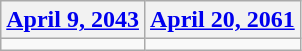<table class=wikitable>
<tr>
<th><a href='#'>April 9, 2043</a></th>
<th><a href='#'>April 20, 2061</a></th>
</tr>
<tr>
<td></td>
<td></td>
</tr>
</table>
